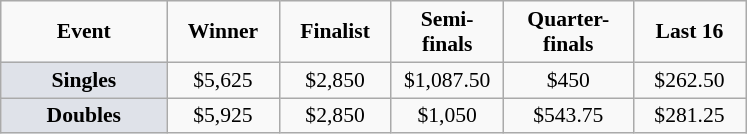<table class="wikitable" style="font-size:90%; text-align:center">
<tr>
<td width="104px"><strong>Event</strong></td>
<td width="68px"><strong>Winner</strong></td>
<td width="68px"><strong>Finalist</strong></td>
<td width="68px"><strong>Semi-finals</strong></td>
<td width="80px"><strong>Quarter-finals</strong></td>
<td width="68px"><strong>Last 16</strong></td>
</tr>
<tr>
<td bgcolor="#dfe2e9"><strong>Singles</strong></td>
<td>$5,625</td>
<td>$2,850</td>
<td>$1,087.50</td>
<td>$450</td>
<td>$262.50</td>
</tr>
<tr>
<td bgcolor="#dfe2e9"><strong>Doubles</strong></td>
<td>$5,925</td>
<td>$2,850</td>
<td>$1,050</td>
<td>$543.75</td>
<td>$281.25</td>
</tr>
</table>
